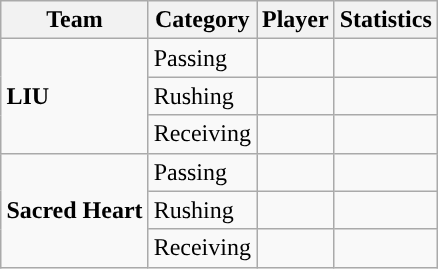<table class="wikitable" style="float: right;">
<tr>
<th>Team</th>
<th>Category</th>
<th>Player</th>
<th>Statistics</th>
</tr>
<tr>
<td rowspan=3><strong>LIU</strong></td>
<td>Passing</td>
<td></td>
<td></td>
</tr>
<tr>
<td>Rushing</td>
<td></td>
<td></td>
</tr>
<tr>
<td>Receiving</td>
<td></td>
<td></td>
</tr>
<tr>
<td rowspan=3><strong>Sacred Heart</strong></td>
<td>Passing</td>
<td></td>
<td></td>
</tr>
<tr>
<td>Rushing</td>
<td></td>
<td></td>
</tr>
<tr>
<td>Receiving</td>
<td></td>
<td></td>
</tr>
</table>
